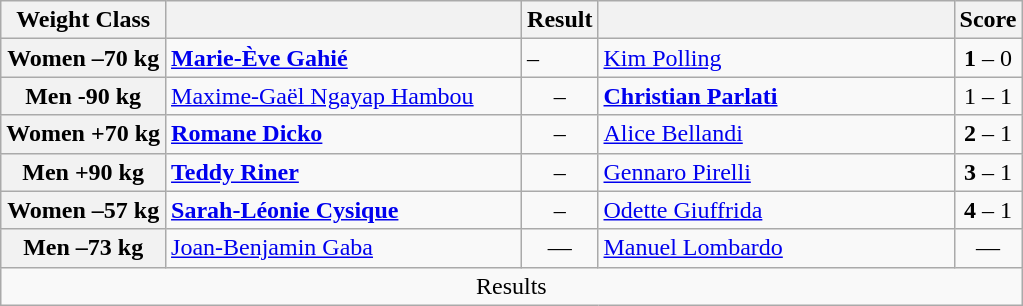<table class="wikitable">
<tr>
<th>Weight Class</th>
<th style="width: 230px;"></th>
<th>Result</th>
<th style="width: 230px;"></th>
<th>Score</th>
</tr>
<tr>
<th>Women –70 kg</th>
<td><strong><a href='#'>Marie-Ève Gahié</a></strong></td>
<td><strong></strong> – </td>
<td><a href='#'>Kim Polling</a></td>
<td align=center><strong>1</strong> – 0</td>
</tr>
<tr>
<th>Men -90 kg</th>
<td><a href='#'>Maxime-Gaël Ngayap Hambou</a></td>
<td align=center> – <strong></strong></td>
<td><strong><a href='#'>Christian Parlati</a></strong></td>
<td align=center>1 – 1</td>
</tr>
<tr>
<th>Women +70 kg</th>
<td><strong><a href='#'>Romane Dicko</a></strong></td>
<td align=center><strong></strong> – </td>
<td><a href='#'>Alice Bellandi</a></td>
<td align=center><strong>2</strong> – 1</td>
</tr>
<tr>
<th>Men +90 kg</th>
<td><strong><a href='#'>Teddy Riner</a></strong></td>
<td align=center><strong></strong> – </td>
<td><a href='#'>Gennaro Pirelli</a></td>
<td align=center><strong>3</strong> – 1</td>
</tr>
<tr>
<th>Women –57 kg</th>
<td><strong><a href='#'>Sarah-Léonie Cysique</a></strong></td>
<td align=center><strong></strong> – </td>
<td><a href='#'>Odette Giuffrida</a></td>
<td align=center><strong>4</strong> – 1</td>
</tr>
<tr>
<th>Men –73 kg</th>
<td><a href='#'>Joan-Benjamin Gaba</a></td>
<td align=center>—</td>
<td><a href='#'>Manuel Lombardo</a></td>
<td align=center>—</td>
</tr>
<tr>
<td align=center colspan=5>Results</td>
</tr>
</table>
